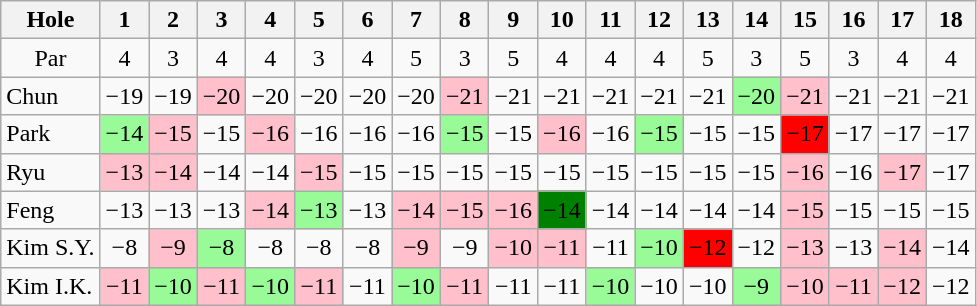<table class="wikitable" style="text-align:center">
<tr>
<th>Hole</th>
<th>1</th>
<th>2</th>
<th>3</th>
<th>4</th>
<th>5</th>
<th>6</th>
<th>7</th>
<th>8</th>
<th>9</th>
<th>10</th>
<th>11</th>
<th>12</th>
<th>13</th>
<th>14</th>
<th>15</th>
<th>16</th>
<th>17</th>
<th>18</th>
</tr>
<tr>
<td>Par</td>
<td>4</td>
<td>3</td>
<td>4</td>
<td>4</td>
<td>3</td>
<td>4</td>
<td>5</td>
<td>3</td>
<td>5</td>
<td>4</td>
<td>4</td>
<td>4</td>
<td>5</td>
<td>3</td>
<td>5</td>
<td>3</td>
<td>4</td>
<td>4</td>
</tr>
<tr>
<td align=left> Chun</td>
<td>−19</td>
<td>−19</td>
<td style="background: Pink;">−20</td>
<td>−20</td>
<td>−20</td>
<td>−20</td>
<td>−20</td>
<td style="background: Pink;">−21</td>
<td>−21</td>
<td>−21</td>
<td>−21</td>
<td>−21</td>
<td>−21</td>
<td style="background: PaleGreen;">−20</td>
<td style="background: Pink;">−21</td>
<td>−21</td>
<td>−21</td>
<td>−21</td>
</tr>
<tr>
<td align=left> Park</td>
<td style="background: PaleGreen;">−14</td>
<td style="background: Pink;">−15</td>
<td>−15</td>
<td style="background: Pink;">−16</td>
<td>−16</td>
<td>−16</td>
<td>−16</td>
<td style="background: PaleGreen;">−15</td>
<td>−15</td>
<td style="background: Pink;">−16</td>
<td>−16</td>
<td style="background: PaleGreen;">−15</td>
<td>−15</td>
<td>−15</td>
<td style="background: Red;">−17</td>
<td>−17</td>
<td>−17</td>
<td>−17</td>
</tr>
<tr>
<td align=left> Ryu</td>
<td style="background: Pink;">−13</td>
<td style="background: Pink;">−14</td>
<td>−14</td>
<td>−14</td>
<td style="background: Pink;">−15</td>
<td>−15</td>
<td>−15</td>
<td>−15</td>
<td>−15</td>
<td>−15</td>
<td>−15</td>
<td>−15</td>
<td>−15</td>
<td>−15</td>
<td style="background: Pink;">−16</td>
<td>−16</td>
<td style="background: Pink;">−17</td>
<td>−17</td>
</tr>
<tr>
<td align=left> Feng</td>
<td>−13</td>
<td>−13</td>
<td>−13</td>
<td style="background: Pink;">−14</td>
<td style="background: PaleGreen;">−13</td>
<td>−13</td>
<td style="background: Pink;">−14</td>
<td style="background: Pink;">−15</td>
<td style="background: Pink;">−16</td>
<td style="background: Green;">−14</td>
<td>−14</td>
<td>−14</td>
<td>−14</td>
<td>−14</td>
<td style="background: Pink;">−15</td>
<td>−15</td>
<td>−15</td>
<td>−15</td>
</tr>
<tr>
<td align=left> Kim S.Y.</td>
<td>−8</td>
<td style="background: Pink;">−9</td>
<td style="background: PaleGreen;">−8</td>
<td>−8</td>
<td>−8</td>
<td>−8</td>
<td style="background: Pink;">−9</td>
<td>−9</td>
<td style="background: Pink;">−10</td>
<td style="background: Pink;">−11</td>
<td>−11</td>
<td style="background: PaleGreen;">−10</td>
<td style="background: Red;">−12</td>
<td>−12</td>
<td style="background: Pink;">−13</td>
<td>−13</td>
<td style="background: Pink;">−14</td>
<td>−14</td>
</tr>
<tr>
<td align=left> Kim I.K.</td>
<td style="background: Pink;">−11</td>
<td style="background: PaleGreen;">−10</td>
<td style="background: Pink;">−11</td>
<td style="background: PaleGreen;">−10</td>
<td style="background: Pink;">−11</td>
<td>−11</td>
<td style="background: PaleGreen;">−10</td>
<td style="background: Pink;">−11</td>
<td>−11</td>
<td>−11</td>
<td style="background: PaleGreen;">−10</td>
<td>−10</td>
<td>−10</td>
<td style="background: PaleGreen;">−9</td>
<td style="background: Pink;">−10</td>
<td style="background: Pink;">−11</td>
<td style="background: Pink;">−12</td>
<td>−12</td>
</tr>
</table>
